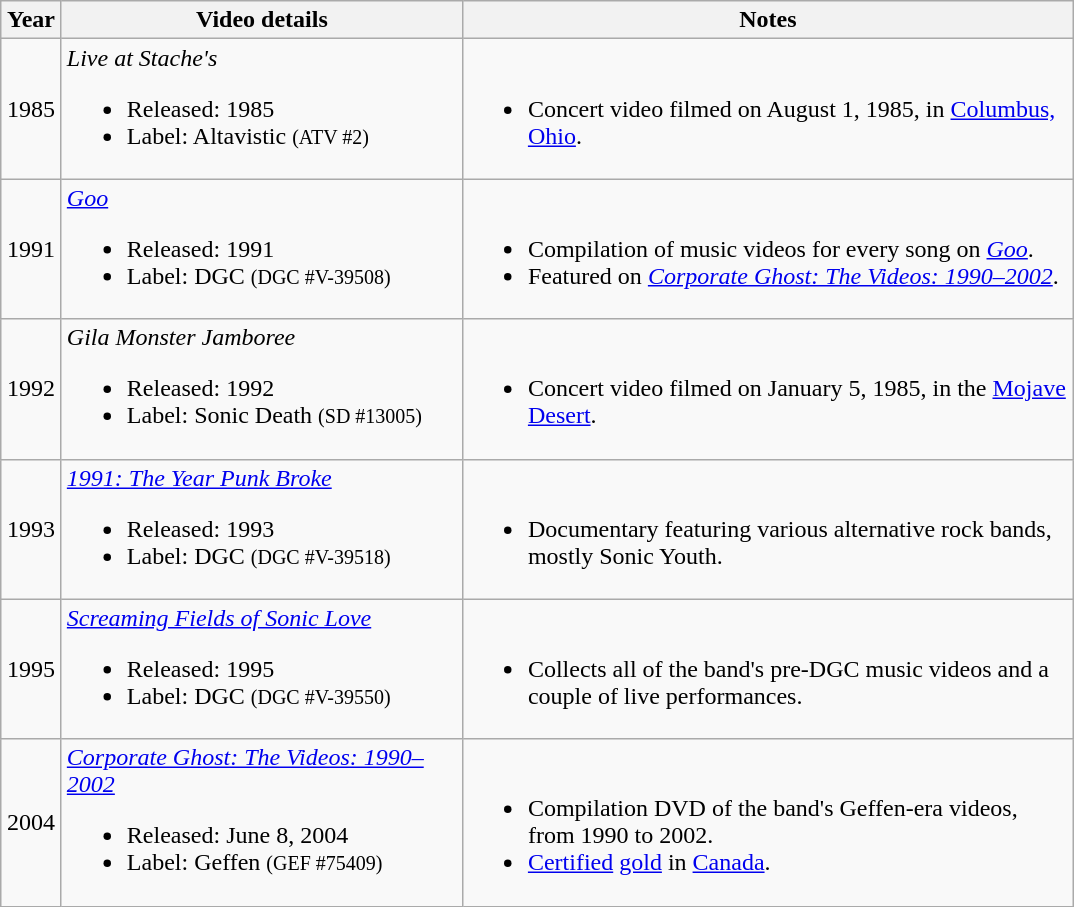<table class="wikitable">
<tr>
<th width="33">Year</th>
<th width="260">Video details</th>
<th width="400">Notes</th>
</tr>
<tr>
<td align="center">1985</td>
<td><em>Live at Stache's</em><br><ul><li>Released: 1985</li><li>Label: Altavistic <small>(ATV #2)</small></li></ul></td>
<td><br><ul><li>Concert video filmed on August 1, 1985, in <a href='#'>Columbus, Ohio</a>.</li></ul></td>
</tr>
<tr>
<td align="center">1991</td>
<td><em><a href='#'>Goo</a></em><br><ul><li>Released: 1991</li><li>Label: DGC <small>(DGC #V-39508)</small></li></ul></td>
<td><br><ul><li>Compilation of music videos for every song on <em><a href='#'>Goo</a></em>.</li><li>Featured on <em><a href='#'>Corporate Ghost: The Videos: 1990–2002</a></em>.</li></ul></td>
</tr>
<tr>
<td align="center">1992</td>
<td><em>Gila Monster Jamboree</em><br><ul><li>Released: 1992</li><li>Label: Sonic Death <small>(SD #13005)</small></li></ul></td>
<td><br><ul><li>Concert video filmed on January 5, 1985, in the <a href='#'>Mojave Desert</a>.</li></ul></td>
</tr>
<tr>
<td align="center">1993</td>
<td><em><a href='#'>1991: The Year Punk Broke</a></em><br><ul><li>Released: 1993</li><li>Label: DGC <small>(DGC #V-39518)</small></li></ul></td>
<td><br><ul><li>Documentary featuring various alternative rock bands, mostly Sonic Youth.</li></ul></td>
</tr>
<tr>
<td align="center">1995</td>
<td><em><a href='#'>Screaming Fields of Sonic Love</a></em><br><ul><li>Released: 1995</li><li>Label: DGC <small>(DGC #V-39550)</small></li></ul></td>
<td><br><ul><li>Collects all of the band's pre-DGC music videos and a couple of live performances.</li></ul></td>
</tr>
<tr>
<td align="center">2004</td>
<td><em><a href='#'>Corporate Ghost: The Videos: 1990–2002</a></em><br><ul><li>Released: June 8, 2004</li><li>Label: Geffen <small>(GEF #75409)</small></li></ul></td>
<td><br><ul><li>Compilation DVD of the band's Geffen-era videos, from 1990 to 2002.</li><li><a href='#'>Certified</a> <a href='#'>gold</a> in <a href='#'>Canada</a>.</li></ul></td>
</tr>
</table>
